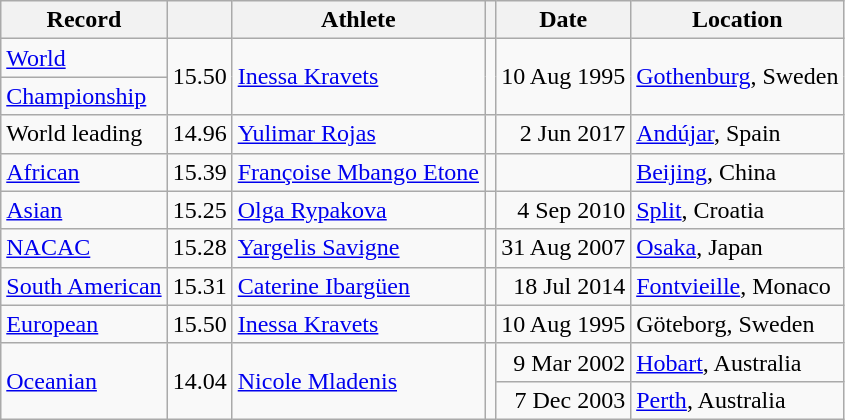<table class="wikitable">
<tr>
<th>Record</th>
<th></th>
<th>Athlete</th>
<th></th>
<th>Date</th>
<th>Location</th>
</tr>
<tr>
<td><a href='#'>World</a></td>
<td rowspan=2>15.50</td>
<td rowspan=2><a href='#'>Inessa Kravets</a></td>
<td rowspan=2></td>
<td rowspan=2 align=right>10 Aug 1995</td>
<td rowspan=2><a href='#'>Gothenburg</a>, Sweden</td>
</tr>
<tr>
<td><a href='#'>Championship</a></td>
</tr>
<tr>
<td>World leading</td>
<td>14.96</td>
<td><a href='#'>Yulimar Rojas</a></td>
<td></td>
<td align=right>2 Jun 2017</td>
<td><a href='#'>Andújar</a>, Spain</td>
</tr>
<tr>
<td><a href='#'>African</a></td>
<td>15.39</td>
<td><a href='#'>Françoise Mbango Etone</a></td>
<td></td>
<td align=right></td>
<td><a href='#'>Beijing</a>, China</td>
</tr>
<tr>
<td><a href='#'>Asian</a></td>
<td>15.25</td>
<td><a href='#'>Olga Rypakova</a></td>
<td></td>
<td align=right>4 Sep 2010</td>
<td><a href='#'>Split</a>, Croatia</td>
</tr>
<tr>
<td><a href='#'>NACAC</a></td>
<td>15.28</td>
<td><a href='#'>Yargelis Savigne</a></td>
<td></td>
<td align=right>31 Aug 2007</td>
<td><a href='#'>Osaka</a>, Japan</td>
</tr>
<tr>
<td><a href='#'>South American</a></td>
<td>15.31</td>
<td><a href='#'>Caterine Ibargüen</a></td>
<td></td>
<td align=right>18 Jul 2014</td>
<td><a href='#'>Fontvieille</a>, Monaco</td>
</tr>
<tr>
<td><a href='#'>European</a></td>
<td>15.50</td>
<td><a href='#'>Inessa Kravets</a></td>
<td></td>
<td align=right>10 Aug 1995</td>
<td>Göteborg, Sweden</td>
</tr>
<tr>
<td rowspan=2><a href='#'>Oceanian</a></td>
<td rowspan=2>14.04</td>
<td rowspan=2><a href='#'>Nicole Mladenis</a></td>
<td rowspan=2></td>
<td align=right>9 Mar 2002</td>
<td><a href='#'>Hobart</a>, Australia</td>
</tr>
<tr>
<td align=right>7 Dec 2003</td>
<td><a href='#'>Perth</a>, Australia</td>
</tr>
</table>
